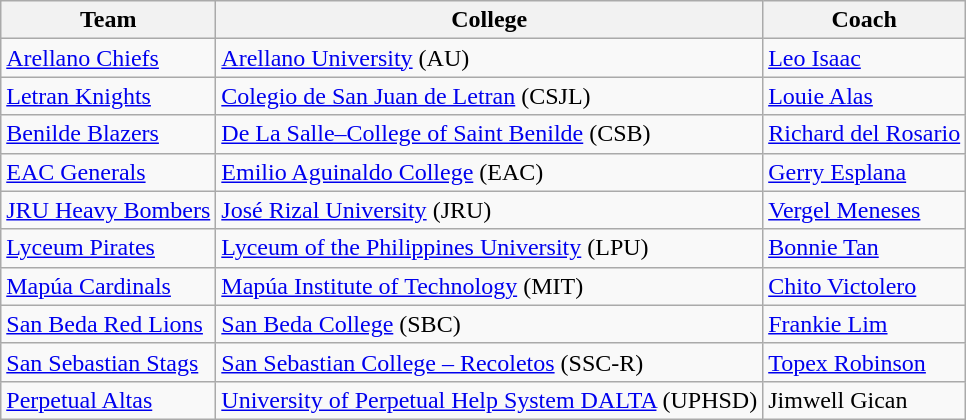<table class="wikitable">
<tr>
<th>Team</th>
<th>College</th>
<th>Coach</th>
</tr>
<tr>
<td><a href='#'>Arellano Chiefs</a></td>
<td><a href='#'>Arellano University</a> (AU)</td>
<td><a href='#'>Leo Isaac</a></td>
</tr>
<tr>
<td><a href='#'>Letran Knights</a></td>
<td><a href='#'>Colegio de San Juan de Letran</a> (CSJL)</td>
<td><a href='#'>Louie Alas</a></td>
</tr>
<tr>
<td><a href='#'>Benilde Blazers</a></td>
<td><a href='#'>De La Salle–College of Saint Benilde</a> (CSB)</td>
<td><a href='#'>Richard del Rosario</a></td>
</tr>
<tr>
<td><a href='#'>EAC Generals</a></td>
<td><a href='#'>Emilio Aguinaldo College</a> (EAC)</td>
<td><a href='#'>Gerry Esplana</a></td>
</tr>
<tr>
<td><a href='#'>JRU Heavy Bombers</a></td>
<td><a href='#'>José Rizal University</a> (JRU)</td>
<td><a href='#'>Vergel Meneses</a></td>
</tr>
<tr>
<td><a href='#'>Lyceum Pirates</a></td>
<td><a href='#'>Lyceum of the Philippines University</a> (LPU)</td>
<td><a href='#'>Bonnie Tan</a></td>
</tr>
<tr>
<td><a href='#'>Mapúa Cardinals</a></td>
<td><a href='#'>Mapúa Institute of Technology</a> (MIT)</td>
<td><a href='#'>Chito Victolero</a></td>
</tr>
<tr>
<td><a href='#'>San Beda Red Lions</a></td>
<td><a href='#'>San Beda College</a> (SBC)</td>
<td><a href='#'>Frankie Lim</a></td>
</tr>
<tr>
<td><a href='#'>San Sebastian Stags</a></td>
<td><a href='#'>San Sebastian College – Recoletos</a> (SSC-R)</td>
<td><a href='#'>Topex Robinson</a></td>
</tr>
<tr>
<td><a href='#'>Perpetual Altas</a></td>
<td><a href='#'>University of Perpetual Help System DALTA</a> (UPHSD)</td>
<td>Jimwell Gican</td>
</tr>
</table>
